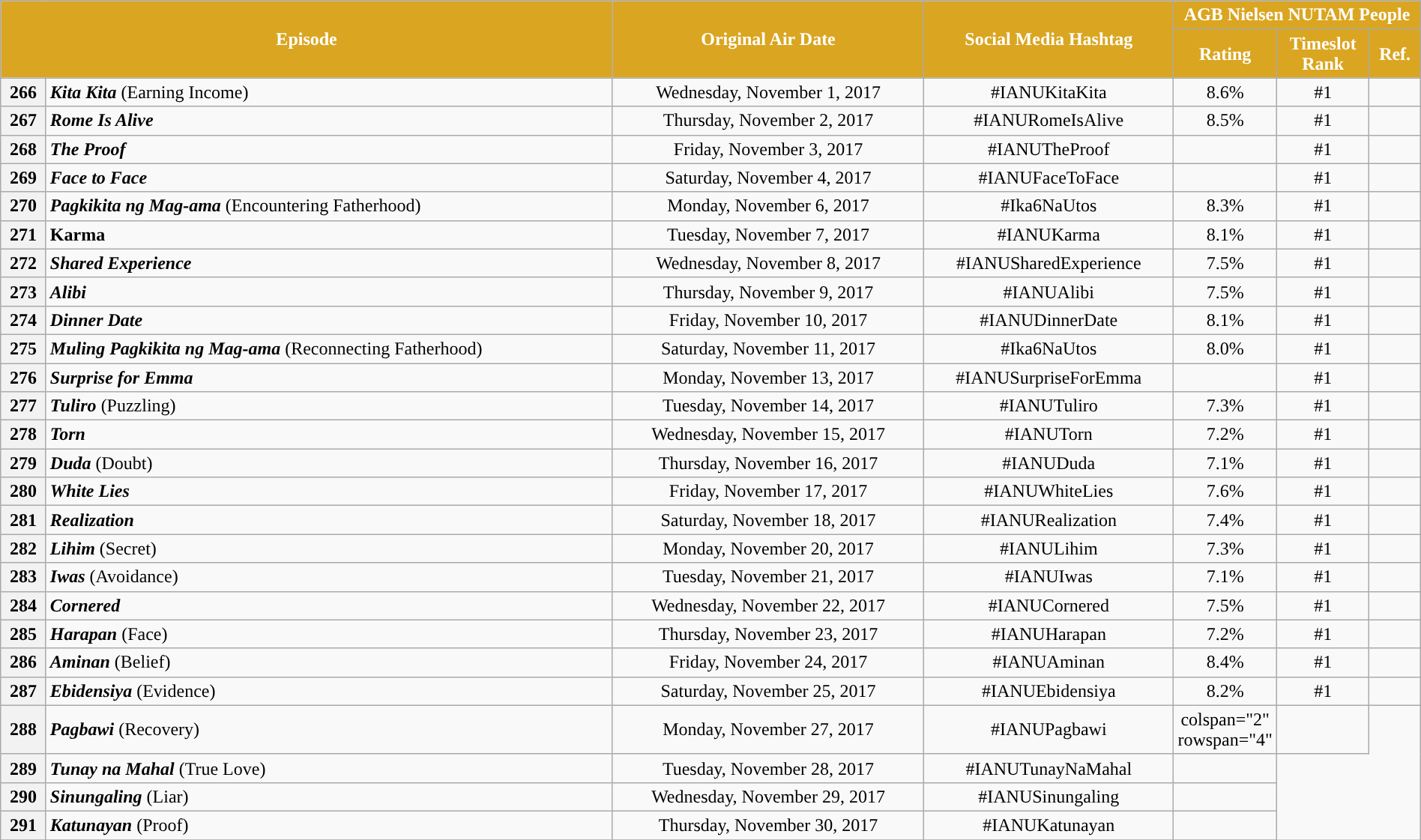<table class="wikitable" style="text-align:center; font-size:100%; line-height:18px;"  width="100%">
<tr>
<th colspan="2" rowspan="2" style="background-color:#DAA520; color:#ffffff;">Episode</th>
<th style="background:#DAA520; color:white" rowspan="2">Original Air Date</th>
<th style="background:#DAA520; color:white" rowspan="2">Social Media Hashtag</th>
<th style="background-color:#DAA520; color:#ffffff;" colspan="3">AGB Nielsen NUTAM People</th>
</tr>
<tr>
<th style="background-color:#DAA520; width:75px; color:#ffffff;">Rating</th>
<th style="background-color:#DAA520; width:75px; color:#ffffff;">Timeslot<br>Rank</th>
<th style="background-color:#DAA520; color:#ffffff;">Ref.</th>
</tr>
<tr>
<th>266</th>
<td style="text-align: left;"><strong><em>Kita Kita</em></strong> (Earning Income)</td>
<td>Wednesday, November 1, 2017</td>
<td>#IANUKitaKita</td>
<td>8.6%</td>
<td>#1</td>
<td></td>
</tr>
<tr>
<th>267</th>
<td style="text-align: left;"><strong><em>Rome Is Alive</em></strong></td>
<td>Thursday, November 2, 2017</td>
<td>#IANURomeIsAlive</td>
<td>8.5%</td>
<td>#1</td>
<td></td>
</tr>
<tr>
<th>268</th>
<td style="text-align: left;"><strong><em>The Proof</em></strong></td>
<td>Friday, November 3, 2017</td>
<td>#IANUTheProof</td>
<td></td>
<td>#1</td>
<td></td>
</tr>
<tr>
<th>269</th>
<td style="text-align: left;"><strong><em>Face to Face</em></strong></td>
<td>Saturday, November 4, 2017</td>
<td>#IANUFaceToFace</td>
<td></td>
<td>#1</td>
<td></td>
</tr>
<tr>
<th>270</th>
<td style="text-align: left;"><strong><em>Pagkikita ng Mag-ama</em></strong> (Encountering Fatherhood)</td>
<td>Monday, November 6, 2017</td>
<td>#Ika6NaUtos</td>
<td>8.3%</td>
<td>#1</td>
<td></td>
</tr>
<tr>
<th>271</th>
<td style="text-align: left;"><strong>Karma</strong></td>
<td>Tuesday, November 7, 2017</td>
<td>#IANUKarma</td>
<td>8.1%</td>
<td>#1</td>
<td></td>
</tr>
<tr>
<th>272</th>
<td style="text-align: left;"><strong><em>Shared Experience</em></strong></td>
<td>Wednesday, November 8, 2017</td>
<td>#IANUSharedExperience</td>
<td>7.5%</td>
<td>#1</td>
<td></td>
</tr>
<tr>
<th>273</th>
<td style="text-align: left;"><strong><em>Alibi</em></strong></td>
<td>Thursday, November 9, 2017</td>
<td>#IANUAlibi</td>
<td>7.5%</td>
<td>#1</td>
<td></td>
</tr>
<tr>
<th>274</th>
<td style="text-align: left;"><strong><em>Dinner Date</em></strong></td>
<td>Friday, November 10, 2017</td>
<td>#IANUDinnerDate</td>
<td>8.1%</td>
<td>#1</td>
<td></td>
</tr>
<tr>
<th>275</th>
<td style="text-align: left;"><strong><em>Muling Pagkikita ng Mag-ama</em></strong> (Reconnecting Fatherhood)</td>
<td>Saturday, November 11, 2017</td>
<td>#Ika6NaUtos</td>
<td>8.0%</td>
<td>#1</td>
<td></td>
</tr>
<tr>
<th>276</th>
<td style="text-align: left;"><strong><em>Surprise for Emma</em></strong></td>
<td>Monday, November 13, 2017</td>
<td>#IANUSurpriseForEmma</td>
<td></td>
<td>#1</td>
<td></td>
</tr>
<tr>
<th>277</th>
<td style="text-align: left;"><strong><em>Tuliro</em></strong> (Puzzling)</td>
<td>Tuesday, November 14, 2017</td>
<td>#IANUTuliro</td>
<td>7.3%</td>
<td>#1</td>
<td></td>
</tr>
<tr>
<th>278</th>
<td style="text-align: left;"><strong><em>Torn</em></strong></td>
<td>Wednesday, November 15, 2017</td>
<td>#IANUTorn</td>
<td>7.2%</td>
<td>#1</td>
<td></td>
</tr>
<tr>
<th>279</th>
<td style="text-align: left;"><strong><em>Duda</em></strong> (Doubt)</td>
<td>Thursday, November 16, 2017</td>
<td>#IANUDuda</td>
<td>7.1%</td>
<td>#1</td>
<td></td>
</tr>
<tr>
<th>280</th>
<td style="text-align: left;"><strong><em>White Lies</em></strong></td>
<td>Friday, November 17, 2017</td>
<td>#IANUWhiteLies</td>
<td>7.6%</td>
<td>#1</td>
<td></td>
</tr>
<tr>
<th>281</th>
<td style="text-align: left;"><strong><em>Realization</em></strong></td>
<td>Saturday, November 18, 2017</td>
<td>#IANURealization</td>
<td>7.4%</td>
<td>#1</td>
<td></td>
</tr>
<tr>
<th>282</th>
<td style="text-align: left;"><strong><em>Lihim</em></strong> (Secret)</td>
<td>Monday, November 20, 2017</td>
<td>#IANULihim</td>
<td>7.3%</td>
<td>#1</td>
<td></td>
</tr>
<tr>
<th>283</th>
<td style="text-align: left;"><strong><em>Iwas</em></strong> (Avoidance)</td>
<td>Tuesday, November 21, 2017</td>
<td>#IANUIwas</td>
<td>7.1%</td>
<td>#1</td>
<td></td>
</tr>
<tr>
<th>284</th>
<td style="text-align: left;"><strong><em>Cornered</em></strong></td>
<td>Wednesday, November 22, 2017</td>
<td>#IANUCornered</td>
<td>7.5%</td>
<td>#1</td>
<td></td>
</tr>
<tr>
<th>285</th>
<td style="text-align: left;"><strong><em>Harapan</em></strong> (Face)</td>
<td>Thursday, November 23, 2017</td>
<td>#IANUHarapan</td>
<td>7.2%</td>
<td>#1</td>
<td></td>
</tr>
<tr>
<th>286</th>
<td style="text-align: left;"><strong><em>Aminan</em></strong> (Belief)</td>
<td>Friday, November 24, 2017</td>
<td>#IANUAminan</td>
<td>8.4%</td>
<td>#1</td>
<td></td>
</tr>
<tr>
<th>287</th>
<td style="text-align: left;"><strong><em>Ebidensiya</em></strong> (Evidence)</td>
<td>Saturday, November 25, 2017</td>
<td>#IANUEbidensiya</td>
<td>8.2%</td>
<td>#1</td>
<td></td>
</tr>
<tr>
<th>288</th>
<td style="text-align: left;"><strong><em>Pagbawi</em></strong> (Recovery)</td>
<td>Monday, November 27, 2017</td>
<td>#IANUPagbawi</td>
<td>colspan="2" rowspan="4" </td>
<td></td>
</tr>
<tr>
<th>289</th>
<td style="text-align: left;"><strong><em>Tunay na Mahal</em></strong> (True Love)</td>
<td>Tuesday, November 28, 2017</td>
<td>#IANUTunayNaMahal</td>
<td></td>
</tr>
<tr>
<th>290</th>
<td style="text-align: left;"><strong><em>Sinungaling</em></strong> (Liar)</td>
<td>Wednesday, November 29, 2017</td>
<td>#IANUSinungaling</td>
<td></td>
</tr>
<tr>
<th>291</th>
<td style="text-align: left;"><strong><em>Katunayan</em></strong> (Proof)</td>
<td>Thursday, November 30, 2017</td>
<td>#IANUKatunayan</td>
<td></td>
</tr>
<tr>
</tr>
</table>
